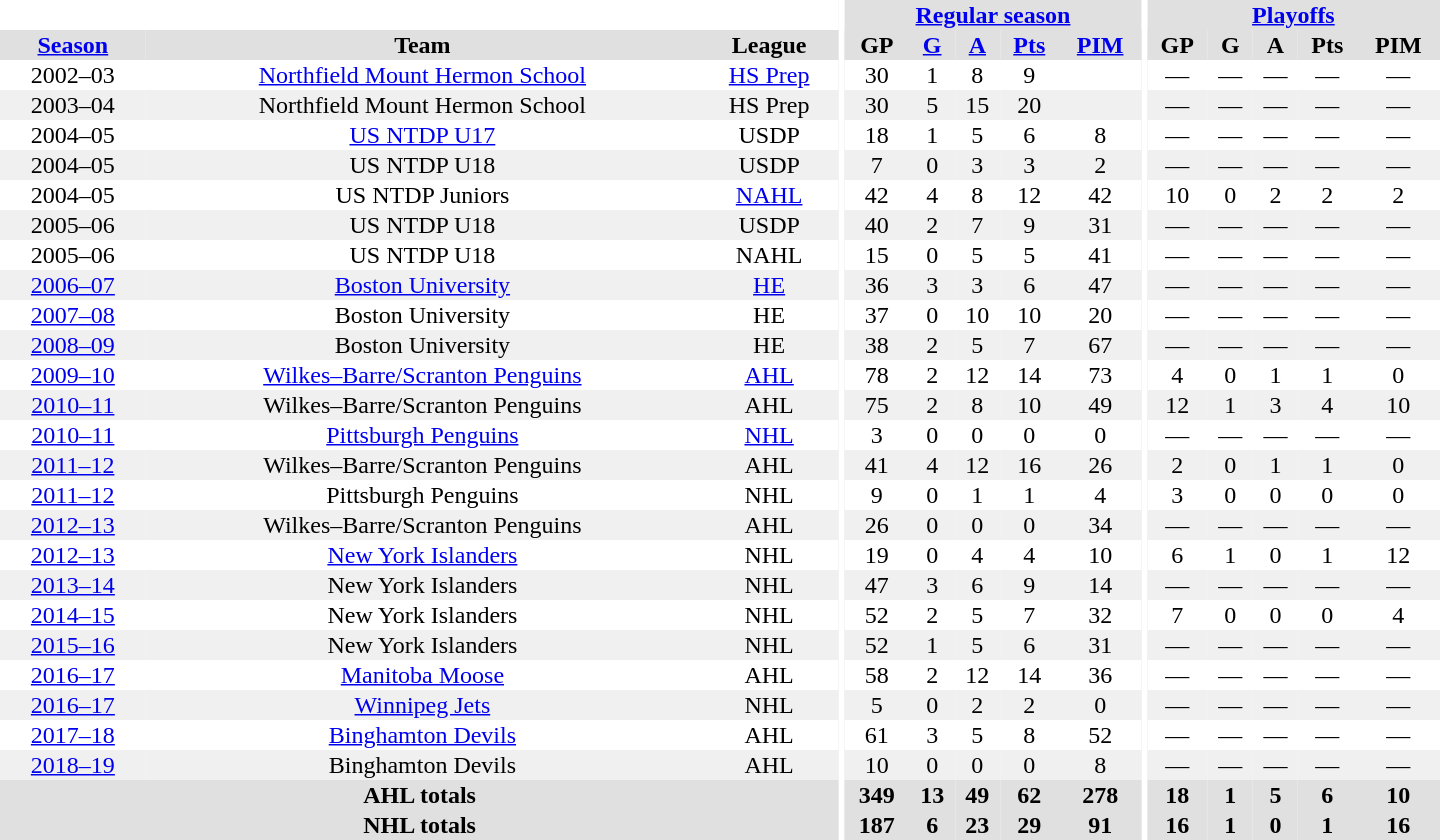<table border="0" cellpadding="1" cellspacing="0" style="text-align:center; width:60em">
<tr bgcolor="#e0e0e0">
<th colspan="3" bgcolor="#ffffff"></th>
<th rowspan="99" bgcolor="#ffffff"></th>
<th colspan="5"><a href='#'>Regular season</a></th>
<th rowspan="99" bgcolor="#ffffff"></th>
<th colspan="5"><a href='#'>Playoffs</a></th>
</tr>
<tr bgcolor="#e0e0e0">
<th><a href='#'>Season</a></th>
<th>Team</th>
<th>League</th>
<th>GP</th>
<th><a href='#'>G</a></th>
<th><a href='#'>A</a></th>
<th><a href='#'>Pts</a></th>
<th><a href='#'>PIM</a></th>
<th>GP</th>
<th>G</th>
<th>A</th>
<th>Pts</th>
<th>PIM</th>
</tr>
<tr>
<td>2002–03</td>
<td><a href='#'>Northfield Mount Hermon School</a></td>
<td><a href='#'>HS Prep</a></td>
<td>30</td>
<td>1</td>
<td>8</td>
<td>9</td>
<td></td>
<td>—</td>
<td>—</td>
<td>—</td>
<td>—</td>
<td>—</td>
</tr>
<tr bgcolor="#f0f0f0">
<td>2003–04</td>
<td>Northfield Mount Hermon School</td>
<td>HS Prep</td>
<td>30</td>
<td>5</td>
<td>15</td>
<td>20</td>
<td></td>
<td>—</td>
<td>—</td>
<td>—</td>
<td>—</td>
<td>—</td>
</tr>
<tr>
<td>2004–05</td>
<td><a href='#'>US NTDP U17</a></td>
<td>USDP</td>
<td>18</td>
<td>1</td>
<td>5</td>
<td>6</td>
<td>8</td>
<td>—</td>
<td>—</td>
<td>—</td>
<td>—</td>
<td>—</td>
</tr>
<tr bgcolor="#f0f0f0">
<td>2004–05</td>
<td>US NTDP U18</td>
<td>USDP</td>
<td>7</td>
<td>0</td>
<td>3</td>
<td>3</td>
<td>2</td>
<td>—</td>
<td>—</td>
<td>—</td>
<td>—</td>
<td>—</td>
</tr>
<tr>
<td>2004–05</td>
<td>US NTDP Juniors</td>
<td><a href='#'>NAHL</a></td>
<td>42</td>
<td>4</td>
<td>8</td>
<td>12</td>
<td>42</td>
<td>10</td>
<td>0</td>
<td>2</td>
<td>2</td>
<td>2</td>
</tr>
<tr bgcolor="#f0f0f0">
<td>2005–06</td>
<td>US NTDP U18</td>
<td>USDP</td>
<td>40</td>
<td>2</td>
<td>7</td>
<td>9</td>
<td>31</td>
<td>—</td>
<td>—</td>
<td>—</td>
<td>—</td>
<td>—</td>
</tr>
<tr>
<td>2005–06</td>
<td>US NTDP U18</td>
<td>NAHL</td>
<td>15</td>
<td>0</td>
<td>5</td>
<td>5</td>
<td>41</td>
<td>—</td>
<td>—</td>
<td>—</td>
<td>—</td>
<td>—</td>
</tr>
<tr bgcolor="#f0f0f0">
<td><a href='#'>2006–07</a></td>
<td><a href='#'>Boston University</a></td>
<td><a href='#'>HE</a></td>
<td>36</td>
<td>3</td>
<td>3</td>
<td>6</td>
<td>47</td>
<td>—</td>
<td>—</td>
<td>—</td>
<td>—</td>
<td>—</td>
</tr>
<tr>
<td><a href='#'>2007–08</a></td>
<td>Boston University</td>
<td>HE</td>
<td>37</td>
<td>0</td>
<td>10</td>
<td>10</td>
<td>20</td>
<td>—</td>
<td>—</td>
<td>—</td>
<td>—</td>
<td>—</td>
</tr>
<tr bgcolor="#f0f0f0">
<td><a href='#'>2008–09</a></td>
<td>Boston University</td>
<td>HE</td>
<td>38</td>
<td>2</td>
<td>5</td>
<td>7</td>
<td>67</td>
<td>—</td>
<td>—</td>
<td>—</td>
<td>—</td>
<td>—</td>
</tr>
<tr>
<td><a href='#'>2009–10</a></td>
<td><a href='#'>Wilkes–Barre/Scranton Penguins</a></td>
<td><a href='#'>AHL</a></td>
<td>78</td>
<td>2</td>
<td>12</td>
<td>14</td>
<td>73</td>
<td>4</td>
<td>0</td>
<td>1</td>
<td>1</td>
<td>0</td>
</tr>
<tr bgcolor="#f0f0f0">
<td><a href='#'>2010–11</a></td>
<td>Wilkes–Barre/Scranton Penguins</td>
<td>AHL</td>
<td>75</td>
<td>2</td>
<td>8</td>
<td>10</td>
<td>49</td>
<td>12</td>
<td>1</td>
<td>3</td>
<td>4</td>
<td>10</td>
</tr>
<tr>
<td><a href='#'>2010–11</a></td>
<td><a href='#'>Pittsburgh Penguins</a></td>
<td><a href='#'>NHL</a></td>
<td>3</td>
<td>0</td>
<td>0</td>
<td>0</td>
<td>0</td>
<td>—</td>
<td>—</td>
<td>—</td>
<td>—</td>
<td>—</td>
</tr>
<tr bgcolor="#f0f0f0">
<td><a href='#'>2011–12</a></td>
<td>Wilkes–Barre/Scranton Penguins</td>
<td>AHL</td>
<td>41</td>
<td>4</td>
<td>12</td>
<td>16</td>
<td>26</td>
<td>2</td>
<td>0</td>
<td>1</td>
<td>1</td>
<td>0</td>
</tr>
<tr>
<td><a href='#'>2011–12</a></td>
<td>Pittsburgh Penguins</td>
<td>NHL</td>
<td>9</td>
<td>0</td>
<td>1</td>
<td>1</td>
<td>4</td>
<td>3</td>
<td>0</td>
<td>0</td>
<td>0</td>
<td>0</td>
</tr>
<tr bgcolor="#f0f0f0">
<td><a href='#'>2012–13</a></td>
<td>Wilkes–Barre/Scranton Penguins</td>
<td>AHL</td>
<td>26</td>
<td>0</td>
<td>0</td>
<td>0</td>
<td>34</td>
<td>—</td>
<td>—</td>
<td>—</td>
<td>—</td>
<td>—</td>
</tr>
<tr>
<td><a href='#'>2012–13</a></td>
<td><a href='#'>New York Islanders</a></td>
<td>NHL</td>
<td>19</td>
<td>0</td>
<td>4</td>
<td>4</td>
<td>10</td>
<td>6</td>
<td>1</td>
<td>0</td>
<td>1</td>
<td>12</td>
</tr>
<tr bgcolor="#f0f0f0">
<td><a href='#'>2013–14</a></td>
<td>New York Islanders</td>
<td>NHL</td>
<td>47</td>
<td>3</td>
<td>6</td>
<td>9</td>
<td>14</td>
<td>—</td>
<td>—</td>
<td>—</td>
<td>—</td>
<td>—</td>
</tr>
<tr>
<td><a href='#'>2014–15</a></td>
<td>New York Islanders</td>
<td>NHL</td>
<td>52</td>
<td>2</td>
<td>5</td>
<td>7</td>
<td>32</td>
<td>7</td>
<td>0</td>
<td>0</td>
<td>0</td>
<td>4</td>
</tr>
<tr bgcolor="#f0f0f0">
<td><a href='#'>2015–16</a></td>
<td>New York Islanders</td>
<td>NHL</td>
<td>52</td>
<td>1</td>
<td>5</td>
<td>6</td>
<td>31</td>
<td>—</td>
<td>—</td>
<td>—</td>
<td>—</td>
<td>—</td>
</tr>
<tr>
<td><a href='#'>2016–17</a></td>
<td><a href='#'>Manitoba Moose</a></td>
<td>AHL</td>
<td>58</td>
<td>2</td>
<td>12</td>
<td>14</td>
<td>36</td>
<td>—</td>
<td>—</td>
<td>—</td>
<td>—</td>
<td>—</td>
</tr>
<tr bgcolor="#f0f0f0">
<td><a href='#'>2016–17</a></td>
<td><a href='#'>Winnipeg Jets</a></td>
<td>NHL</td>
<td>5</td>
<td>0</td>
<td>2</td>
<td>2</td>
<td>0</td>
<td>—</td>
<td>—</td>
<td>—</td>
<td>—</td>
<td>—</td>
</tr>
<tr>
<td><a href='#'>2017–18</a></td>
<td><a href='#'>Binghamton Devils</a></td>
<td>AHL</td>
<td>61</td>
<td>3</td>
<td>5</td>
<td>8</td>
<td>52</td>
<td>—</td>
<td>—</td>
<td>—</td>
<td>—</td>
<td>—</td>
</tr>
<tr bgcolor="#f0f0f0">
<td><a href='#'>2018–19</a></td>
<td>Binghamton Devils</td>
<td>AHL</td>
<td>10</td>
<td>0</td>
<td>0</td>
<td>0</td>
<td>8</td>
<td>—</td>
<td>—</td>
<td>—</td>
<td>—</td>
<td>—</td>
</tr>
<tr bgcolor="#e0e0e0">
<th colspan="3">AHL totals</th>
<th>349</th>
<th>13</th>
<th>49</th>
<th>62</th>
<th>278</th>
<th>18</th>
<th>1</th>
<th>5</th>
<th>6</th>
<th>10</th>
</tr>
<tr bgcolor="#e0e0e0">
<th colspan="3">NHL totals</th>
<th>187</th>
<th>6</th>
<th>23</th>
<th>29</th>
<th>91</th>
<th>16</th>
<th>1</th>
<th>0</th>
<th>1</th>
<th>16</th>
</tr>
</table>
